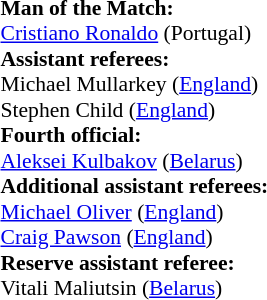<table style="width:100%; font-size:90%;">
<tr>
<td><br><strong>Man of the Match:</strong>
<br><a href='#'>Cristiano Ronaldo</a> (Portugal)<br><strong>Assistant referees:</strong>
<br>Michael Mullarkey (<a href='#'>England</a>)
<br>Stephen Child (<a href='#'>England</a>)
<br><strong>Fourth official:</strong>
<br><a href='#'>Aleksei Kulbakov</a> (<a href='#'>Belarus</a>)
<br><strong>Additional assistant referees:</strong>
<br><a href='#'>Michael Oliver</a> (<a href='#'>England</a>)
<br><a href='#'>Craig Pawson</a> (<a href='#'>England</a>)
<br><strong>Reserve assistant referee:</strong>
<br>Vitali Maliutsin (<a href='#'>Belarus</a>)</td>
</tr>
</table>
